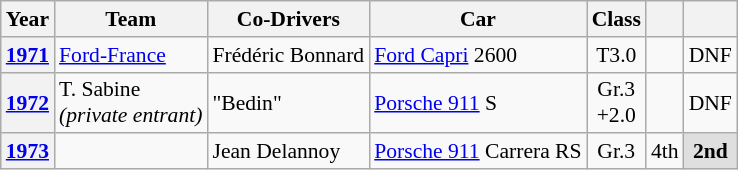<table class="wikitable" style="text-align:center; font-size:90%">
<tr>
<th>Year</th>
<th>Team</th>
<th>Co-Drivers</th>
<th>Car</th>
<th>Class</th>
<th></th>
<th></th>
</tr>
<tr>
<th><a href='#'>1971</a></th>
<td align=left> <a href='#'>Ford-France</a></td>
<td align=left> Frédéric Bonnard</td>
<td align=left><a href='#'>Ford Capri</a> 2600</td>
<td>T3.0</td>
<td></td>
<td colspan=2>DNF</td>
</tr>
<tr>
<th><a href='#'>1972</a></th>
<td align=left> T. Sabine<br><em>(private entrant)</em></td>
<td align=left> "Bedin"</td>
<td align=left><a href='#'>Porsche 911</a> S</td>
<td>Gr.3<br>+2.0</td>
<td></td>
<td colspan=2>DNF</td>
</tr>
<tr>
<th><a href='#'>1973</a></th>
<td align=left></td>
<td align=left> Jean Delannoy</td>
<td align=left><a href='#'>Porsche 911</a> Carrera RS</td>
<td>Gr.3</td>
<td>4th</td>
<td style="background:#dfdfdf;"><strong>2nd</strong></td>
</tr>
</table>
